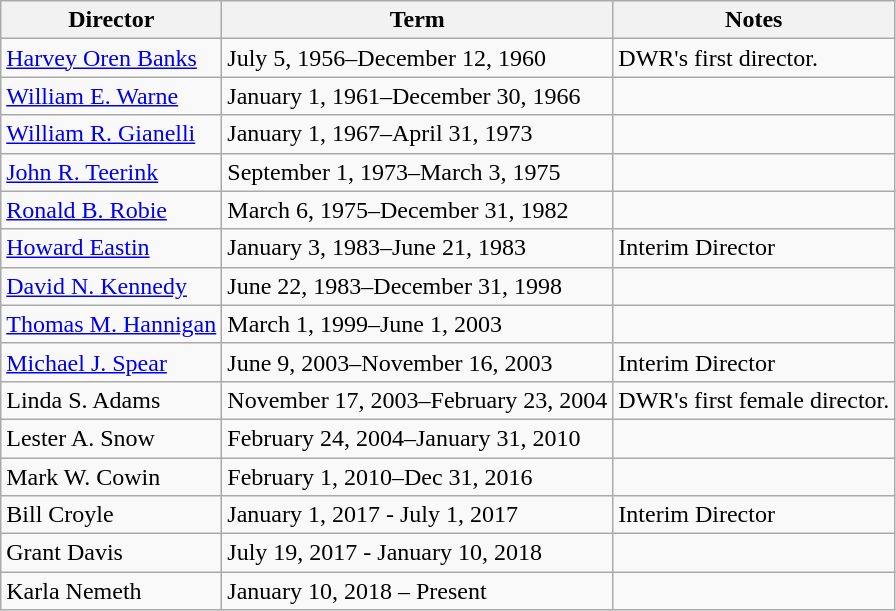<table class="wikitable">
<tr>
<th>Director</th>
<th>Term</th>
<th>Notes</th>
</tr>
<tr>
<td><a href='#'>Harvey Oren Banks</a></td>
<td>July 5, 1956–December 12, 1960</td>
<td>DWR's first director.</td>
</tr>
<tr>
<td><a href='#'>William E. Warne</a></td>
<td>January 1, 1961–December 30, 1966</td>
<td></td>
</tr>
<tr>
<td><a href='#'>William R. Gianelli</a></td>
<td>January 1, 1967–April 31, 1973</td>
<td></td>
</tr>
<tr>
<td><a href='#'>John R. Teerink</a></td>
<td>September 1, 1973–March 3, 1975</td>
<td></td>
</tr>
<tr>
<td><a href='#'>Ronald B. Robie</a></td>
<td>March 6, 1975–December 31, 1982</td>
<td></td>
</tr>
<tr>
<td><a href='#'>Howard Eastin</a></td>
<td>January 3, 1983–June 21, 1983</td>
<td>Interim Director</td>
</tr>
<tr>
<td><a href='#'>David N. Kennedy</a></td>
<td>June 22, 1983–December 31, 1998</td>
<td></td>
</tr>
<tr>
<td><a href='#'>Thomas M. Hannigan</a></td>
<td>March 1, 1999–June 1, 2003</td>
<td></td>
</tr>
<tr>
<td><a href='#'>Michael J. Spear</a></td>
<td>June 9, 2003–November 16, 2003</td>
<td>Interim Director</td>
</tr>
<tr>
<td>Linda S. Adams</td>
<td>November 17, 2003–February 23, 2004</td>
<td>DWR's first female director.</td>
</tr>
<tr>
<td>Lester A. Snow</td>
<td>February 24, 2004–January 31, 2010</td>
<td></td>
</tr>
<tr>
<td>Mark W. Cowin</td>
<td>February 1, 2010–Dec 31, 2016</td>
<td></td>
</tr>
<tr>
<td>Bill Croyle</td>
<td>January 1, 2017 - July 1, 2017</td>
<td>Interim Director</td>
</tr>
<tr>
<td>Grant Davis</td>
<td>July 19, 2017 - January 10, 2018</td>
<td></td>
</tr>
<tr>
<td>Karla Nemeth</td>
<td>January 10, 2018 – Present</td>
<td></td>
</tr>
</table>
